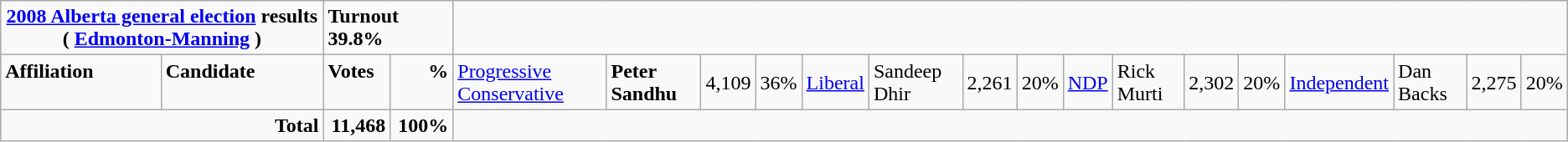<table class="wikitable">
<tr>
<td colspan="3" align=center><strong><a href='#'>2008 Alberta general election</a> results ( <a href='#'>Edmonton-Manning</a> )</strong></td>
<td colspan="2"><span><strong>Turnout 39.8%</strong></span></td>
</tr>
<tr>
<td colspan="2" rowspan="1" align="left" valign="top"><strong>Affiliation</strong></td>
<td valign="top"><strong>Candidate</strong></td>
<td valign="top"><strong>Votes</strong></td>
<td valign="top" align="right"><strong>%</strong><br><br></td>
<td><a href='#'>Progressive Conservative</a></td>
<td><strong>Peter Sandhu</strong></td>
<td align="right">4,109</td>
<td align="right">36%<br>
</td>
<td><a href='#'>Liberal</a></td>
<td>Sandeep Dhir</td>
<td align="right">2,261</td>
<td align="right">20%<br>
</td>
<td><a href='#'>NDP</a></td>
<td>Rick Murti</td>
<td align="right">2,302</td>
<td align="right">20%<br></td>
<td><a href='#'>Independent</a></td>
<td>Dan Backs</td>
<td align="right">2,275</td>
<td align="right">20%</td>
</tr>
<tr>
<td colspan="3" align ="right"><strong>Total</strong></td>
<td align="right"><strong>11,468</strong></td>
<td align="right"><strong>100%</strong></td>
</tr>
</table>
